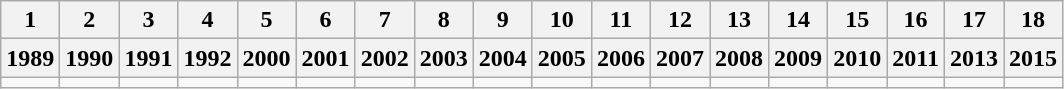<table class="wikitable">
<tr align="center">
<th>1</th>
<th>2</th>
<th>3</th>
<th>4</th>
<th>5</th>
<th>6</th>
<th>7</th>
<th>8</th>
<th>9</th>
<th>10</th>
<th>11</th>
<th>12</th>
<th>13</th>
<th>14</th>
<th>15</th>
<th>16</th>
<th>17</th>
<th>18</th>
</tr>
<tr align="center">
<th>1989</th>
<th>1990</th>
<th>1991</th>
<th>1992</th>
<th>2000</th>
<th>2001</th>
<th>2002</th>
<th>2003</th>
<th>2004</th>
<th>2005</th>
<th>2006</th>
<th>2007</th>
<th>2008</th>
<th>2009</th>
<th>2010</th>
<th>2011</th>
<th>2013</th>
<th>2015</th>
</tr>
<tr align="center">
<td></td>
<td></td>
<td></td>
<td></td>
<td></td>
<td></td>
<td></td>
<td></td>
<td></td>
<td></td>
<td></td>
<td></td>
<td></td>
<td></td>
<td></td>
<td></td>
<td></td>
<td></td>
</tr>
</table>
